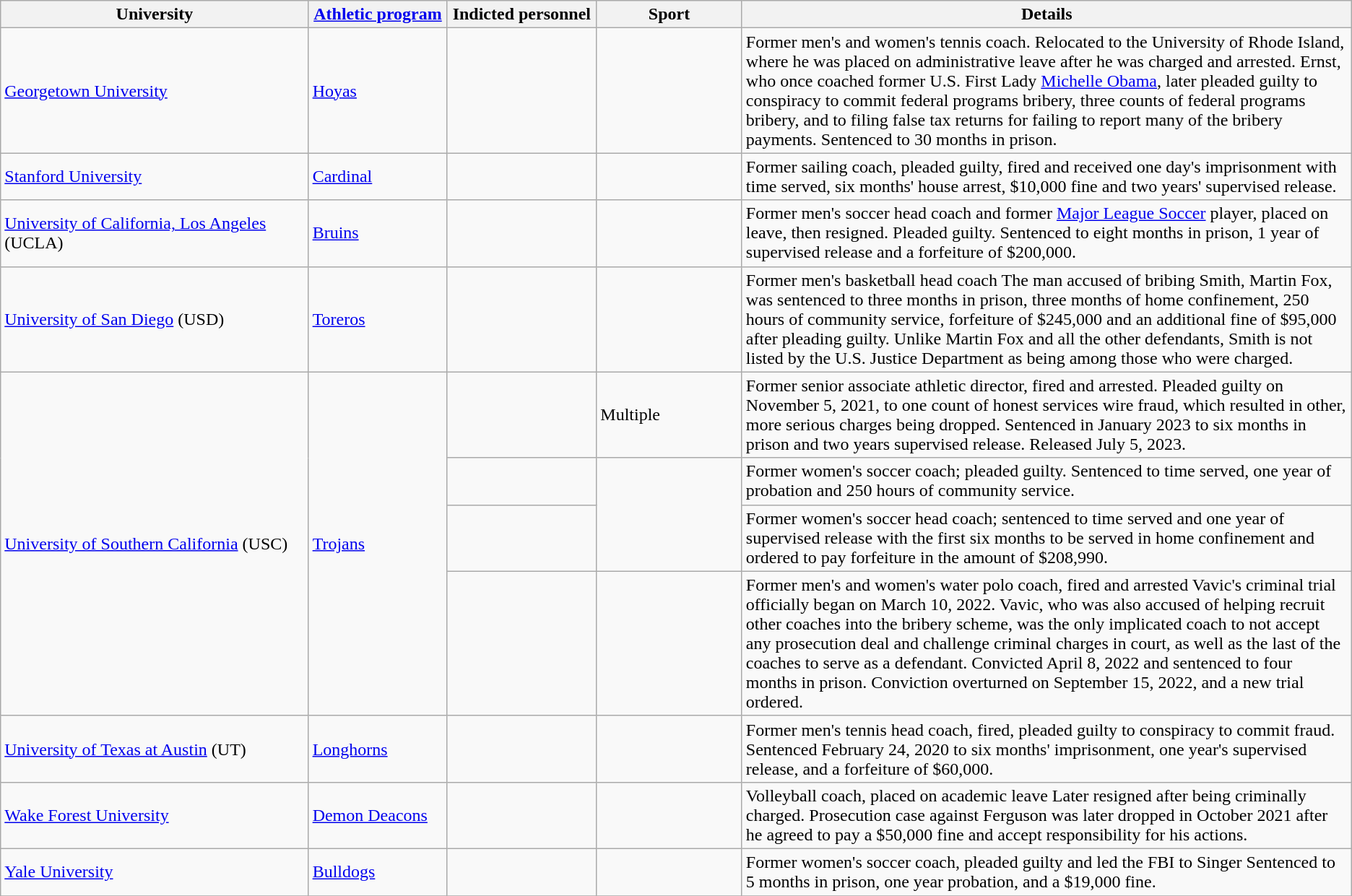<table class="wikitable sortable">
<tr>
<th style="width: 23em;">University</th>
<th style="width: 9em;"><a href='#'>Athletic program</a></th>
<th style="width: 10em;">Indicted personnel</th>
<th style="width: 10em;">Sport</th>
<th style="width: 48em;">Details</th>
</tr>
<tr>
<td><a href='#'>Georgetown University</a></td>
<td><a href='#'>Hoyas</a></td>
<td></td>
<td></td>
<td>Former men's and women's tennis coach. Relocated to the University of Rhode Island, where he was placed on administrative leave after he was charged and arrested. Ernst, who once coached former U.S. First Lady <a href='#'>Michelle Obama</a>, later pleaded guilty to conspiracy to commit federal programs bribery, three counts of federal programs bribery, and to filing false tax returns for failing to report many of the bribery payments. Sentenced to 30 months in prison.</td>
</tr>
<tr>
<td><a href='#'>Stanford University</a></td>
<td><a href='#'>Cardinal</a></td>
<td></td>
<td></td>
<td>Former sailing coach, pleaded guilty, fired and received one day's imprisonment with time served, six months' house arrest, $10,000 fine and two years' supervised release.</td>
</tr>
<tr>
<td><a href='#'>University of California, Los Angeles</a> (UCLA)</td>
<td><a href='#'>Bruins</a></td>
<td></td>
<td></td>
<td>Former men's soccer head coach and former <a href='#'>Major League Soccer</a> player, placed on leave, then resigned. Pleaded guilty. Sentenced to eight months in prison, 1 year of supervised release and a forfeiture of $200,000.</td>
</tr>
<tr>
<td><a href='#'>University of San Diego</a> (USD)</td>
<td><a href='#'>Toreros</a></td>
<td></td>
<td></td>
<td>Former men's basketball head coach The man accused of bribing Smith, Martin Fox, was sentenced to three months in prison, three months of home confinement, 250 hours of community service, forfeiture of $245,000 and an additional fine of $95,000 after pleading guilty. Unlike Martin Fox and all the other defendants, Smith is not listed by the U.S. Justice Department as being among those who were charged.</td>
</tr>
<tr>
<td rowspan="4"><a href='#'>University of Southern California</a> (USC)</td>
<td rowspan="4"><a href='#'>Trojans</a></td>
<td></td>
<td>Multiple</td>
<td>Former senior associate athletic director, fired and arrested. Pleaded guilty on November 5, 2021, to one count of honest services wire fraud, which resulted in other, more serious charges being dropped. Sentenced in January 2023 to six months in prison and two years supervised release. Released July 5, 2023.</td>
</tr>
<tr>
<td></td>
<td rowspan="2"></td>
<td>Former women's soccer coach; pleaded guilty. Sentenced to time served, one year of probation and 250 hours of community service.</td>
</tr>
<tr>
<td></td>
<td>Former women's soccer head coach; sentenced to time served and one year of supervised release with the first six months to be served in home confinement and ordered to pay forfeiture in the amount of $208,990.</td>
</tr>
<tr>
<td></td>
<td></td>
<td>Former men's and women's water polo coach, fired and arrested Vavic's criminal trial officially began on March 10, 2022. Vavic, who was also accused of helping recruit other coaches into the bribery scheme, was the only implicated coach to not accept any prosecution deal and challenge criminal charges in court, as well as the last of the coaches to serve as a defendant. Convicted April 8, 2022 and sentenced to four months in prison. Conviction overturned on September 15, 2022, and a new trial ordered.</td>
</tr>
<tr>
<td><a href='#'>University of Texas at Austin</a> (UT)</td>
<td><a href='#'>Longhorns</a></td>
<td></td>
<td></td>
<td>Former men's tennis head coach, fired, pleaded guilty to conspiracy to commit fraud. Sentenced February 24, 2020 to six months' imprisonment, one year's supervised release, and a forfeiture of $60,000.</td>
</tr>
<tr>
<td><a href='#'>Wake Forest University</a></td>
<td><a href='#'>Demon Deacons</a></td>
<td></td>
<td></td>
<td>Volleyball coach, placed on academic leave Later resigned after being criminally charged. Prosecution case against Ferguson was later dropped in October 2021 after he agreed to pay a $50,000 fine and accept responsibility for his actions.</td>
</tr>
<tr>
<td><a href='#'>Yale University</a></td>
<td><a href='#'>Bulldogs</a></td>
<td></td>
<td></td>
<td>Former women's soccer coach, pleaded guilty and led the FBI to Singer Sentenced to 5 months in prison, one year probation, and a $19,000 fine.</td>
</tr>
<tr>
</tr>
</table>
